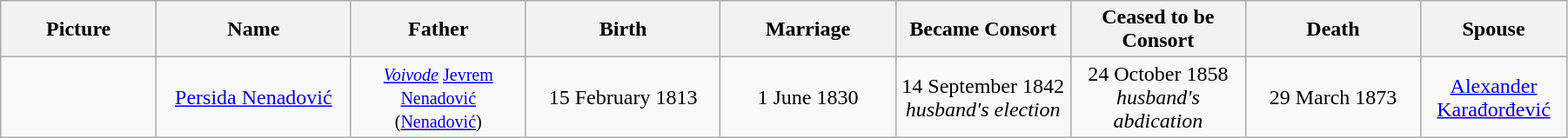<table style="width:95%;" class="wikitable">
<tr>
<th style="width:8%;">Picture</th>
<th style="width:10%;">Name</th>
<th style="width:9%;">Father</th>
<th style="width:10%;">Birth</th>
<th style="width:9%;">Marriage</th>
<th style="width:9%;">Became Consort</th>
<th style="width:9%;">Ceased to be Consort</th>
<th style="width:9%;">Death</th>
<th style="width:6%;">Spouse</th>
</tr>
<tr>
<td style="text-align:center;"></td>
<td style="text-align:center;"><a href='#'>Persida Nenadović</a></td>
<td style="text-align:center;"><small><em><a href='#'>Voivode</a></em> <a href='#'>Jevrem Nenadović</a> (<a href='#'>Nenadović</a>)</small></td>
<td style="text-align:center;">15 February 1813</td>
<td style="text-align:center;">1 June 1830</td>
<td style="text-align:center;">14 September 1842<br><em>husband's election</em></td>
<td style="text-align:center;">24 October 1858<br><em>husband's abdication</em></td>
<td style="text-align:center;">29 March 1873</td>
<td style="text-align:center;"><a href='#'>Alexander Karađorđević</a></td>
</tr>
</table>
